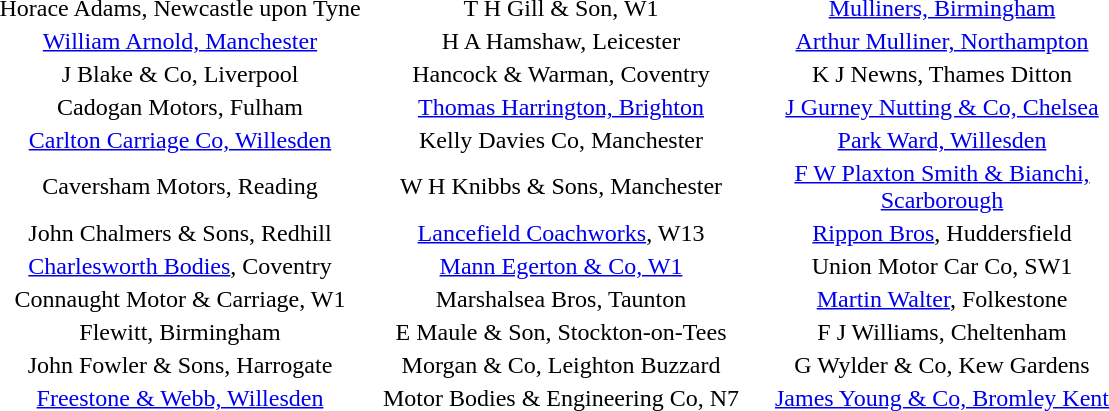<table style="text-align: center;">
<tr>
<td width="250pt">Horace Adams, Newcastle upon Tyne</td>
<td width="250pt">T H Gill & Son, W1</td>
<td width="250pt"><a href='#'>Mulliners, Birmingham</a></td>
</tr>
<tr>
<td><a href='#'>William Arnold, Manchester</a></td>
<td>H A Hamshaw, Leicester</td>
<td><a href='#'>Arthur Mulliner, Northampton</a></td>
</tr>
<tr>
<td>J Blake & Co, Liverpool</td>
<td>Hancock & Warman, Coventry</td>
<td>K J Newns, Thames Ditton</td>
</tr>
<tr>
<td>Cadogan Motors, Fulham</td>
<td><a href='#'>Thomas Harrington, Brighton</a></td>
<td><a href='#'>J Gurney Nutting & Co, Chelsea</a></td>
</tr>
<tr>
<td><a href='#'>Carlton Carriage Co, Willesden</a></td>
<td>Kelly Davies Co, Manchester</td>
<td><a href='#'>Park Ward, Willesden</a></td>
</tr>
<tr>
<td>Caversham Motors, Reading</td>
<td>W H Knibbs & Sons, Manchester</td>
<td><a href='#'>F W Plaxton Smith & Bianchi, Scarborough</a></td>
</tr>
<tr>
<td>John Chalmers & Sons, Redhill</td>
<td><a href='#'>Lancefield Coachworks</a>, W13</td>
<td><a href='#'>Rippon Bros</a>, Huddersfield</td>
</tr>
<tr>
<td><a href='#'>Charlesworth Bodies</a>, Coventry</td>
<td><a href='#'>Mann Egerton & Co, W1</a></td>
<td>Union Motor Car Co, SW1</td>
</tr>
<tr>
<td>Connaught Motor & Carriage, W1</td>
<td>Marshalsea Bros, Taunton</td>
<td><a href='#'>Martin Walter</a>, Folkestone</td>
</tr>
<tr>
<td>Flewitt, Birmingham</td>
<td>E Maule & Son, Stockton-on-Tees</td>
<td>F J Williams, Cheltenham</td>
</tr>
<tr>
<td>John Fowler & Sons, Harrogate</td>
<td>Morgan & Co, Leighton Buzzard</td>
<td>G Wylder & Co, Kew Gardens</td>
</tr>
<tr>
<td><a href='#'>Freestone & Webb, Willesden</a></td>
<td>Motor Bodies & Engineering Co, N7</td>
<td><a href='#'>James Young & Co, Bromley Kent</a></td>
</tr>
<tr>
<td></td>
</tr>
</table>
